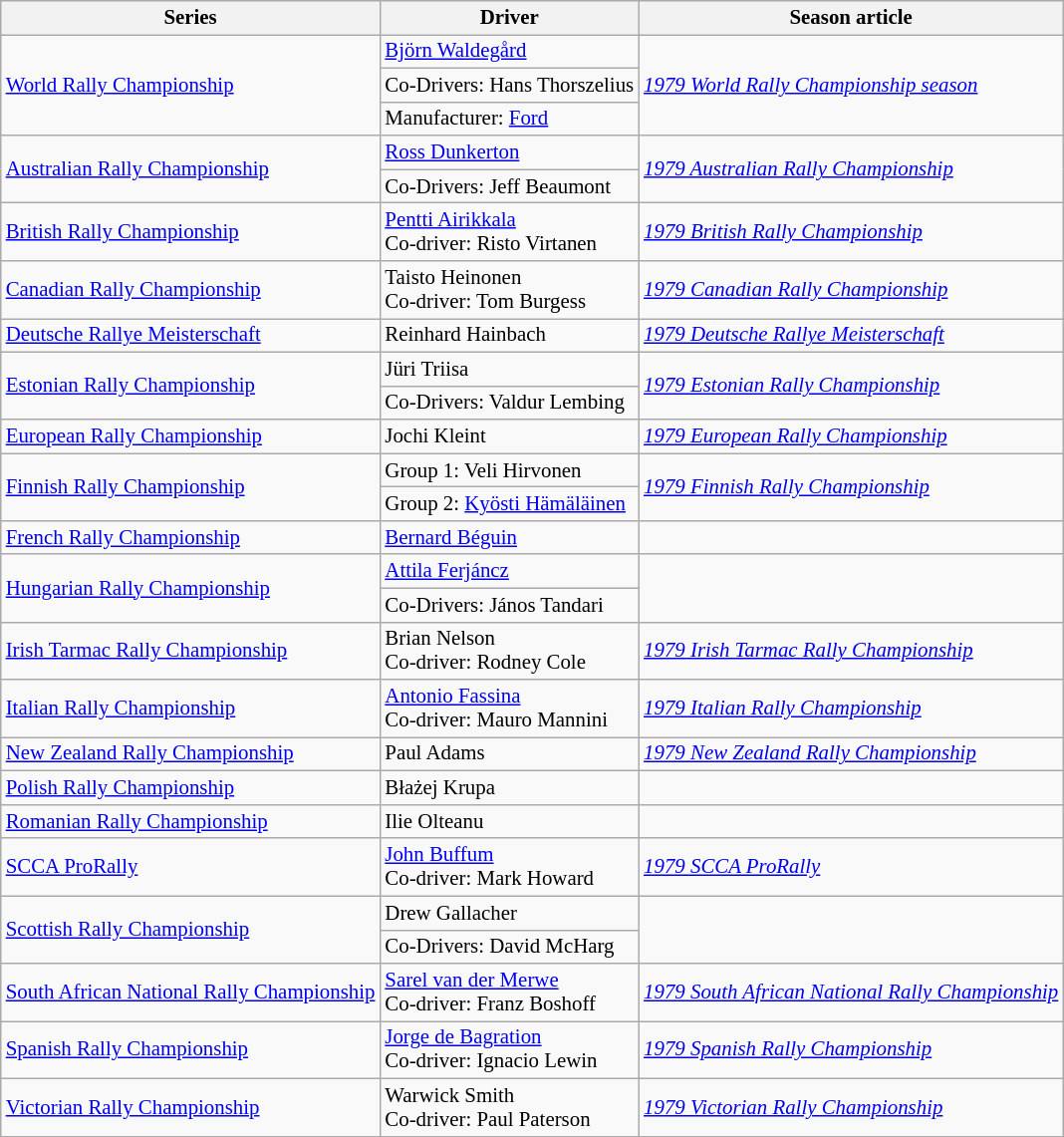<table class="wikitable" style="font-size: 87%;">
<tr>
<th>Series</th>
<th>Driver</th>
<th>Season article</th>
</tr>
<tr>
<td rowspan=3><a href='#'>World Rally Championship</a></td>
<td> <a href='#'>Björn Waldegård</a></td>
<td rowspan=3><em><a href='#'>1979 World Rally Championship season</a></em></td>
</tr>
<tr>
<td>Co-Drivers:  Hans Thorszelius</td>
</tr>
<tr>
<td>Manufacturer:  <a href='#'>Ford</a></td>
</tr>
<tr>
<td rowspan=2><a href='#'>Australian Rally Championship</a></td>
<td> <a href='#'>Ross Dunkerton</a></td>
<td rowspan=2><em><a href='#'>1979 Australian Rally Championship</a></em></td>
</tr>
<tr>
<td>Co-Drivers:  Jeff Beaumont</td>
</tr>
<tr>
<td><a href='#'>British Rally Championship</a></td>
<td> <a href='#'>Pentti Airikkala</a><br>Co-driver:  Risto Virtanen</td>
<td><em><a href='#'>1979 British Rally Championship</a></em></td>
</tr>
<tr>
<td><a href='#'>Canadian Rally Championship</a></td>
<td> Taisto Heinonen<br>Co-driver:  Tom Burgess</td>
<td><em><a href='#'>1979 Canadian Rally Championship</a></em></td>
</tr>
<tr>
<td><a href='#'>Deutsche Rallye Meisterschaft</a></td>
<td> Reinhard Hainbach</td>
<td><em><a href='#'>1979 Deutsche Rallye Meisterschaft</a></em></td>
</tr>
<tr>
<td rowspan=2><a href='#'>Estonian Rally Championship</a></td>
<td> Jüri Triisa</td>
<td rowspan=2><em><a href='#'>1979 Estonian Rally Championship</a></em></td>
</tr>
<tr>
<td>Co-Drivers:  Valdur Lembing</td>
</tr>
<tr>
<td><a href='#'>European Rally Championship</a></td>
<td> Jochi Kleint</td>
<td><em><a href='#'>1979 European Rally Championship</a></em></td>
</tr>
<tr>
<td rowspan="2"><a href='#'>Finnish Rally Championship</a></td>
<td>Group 1:  Veli Hirvonen</td>
<td rowspan="2"><em><a href='#'>1979 Finnish Rally Championship</a></em></td>
</tr>
<tr>
<td>Group 2:  <a href='#'>Kyösti Hämäläinen</a></td>
</tr>
<tr>
<td><a href='#'>French Rally Championship</a></td>
<td> <a href='#'>Bernard Béguin</a></td>
<td></td>
</tr>
<tr>
<td rowspan=2><a href='#'>Hungarian Rally Championship</a></td>
<td> <a href='#'>Attila Ferjáncz</a></td>
<td rowspan=2></td>
</tr>
<tr>
<td>Co-Drivers:  János Tandari</td>
</tr>
<tr>
<td><a href='#'>Irish Tarmac Rally Championship</a></td>
<td> Brian Nelson<br>Co-driver:  Rodney Cole</td>
<td><em><a href='#'>1979 Irish Tarmac Rally Championship</a></em></td>
</tr>
<tr>
<td><a href='#'>Italian Rally Championship</a></td>
<td> <a href='#'>Antonio Fassina</a><br>Co-driver:  Mauro Mannini</td>
<td><em><a href='#'>1979 Italian Rally Championship</a></em></td>
</tr>
<tr>
<td><a href='#'>New Zealand Rally Championship</a></td>
<td> Paul Adams</td>
<td><em><a href='#'>1979 New Zealand Rally Championship</a></em></td>
</tr>
<tr>
<td><a href='#'>Polish Rally Championship</a></td>
<td> Błażej Krupa</td>
<td></td>
</tr>
<tr>
<td><a href='#'>Romanian Rally Championship</a></td>
<td> Ilie Olteanu</td>
<td></td>
</tr>
<tr>
<td><a href='#'>SCCA ProRally</a></td>
<td> <a href='#'>John Buffum</a><br>Co-driver:  Mark Howard</td>
<td><em><a href='#'>1979 SCCA ProRally</a></em></td>
</tr>
<tr>
<td rowspan=2><a href='#'>Scottish Rally Championship</a></td>
<td> Drew Gallacher</td>
<td rowspan=2></td>
</tr>
<tr>
<td>Co-Drivers:  David McHarg</td>
</tr>
<tr>
<td><a href='#'>South African National Rally Championship</a></td>
<td> <a href='#'>Sarel van der Merwe</a><br>Co-driver:  Franz Boshoff</td>
<td><em><a href='#'>1979 South African National Rally Championship</a></em></td>
</tr>
<tr>
<td><a href='#'>Spanish Rally Championship</a></td>
<td> <a href='#'>Jorge de Bagration</a><br>Co-driver:  Ignacio Lewin</td>
<td><em><a href='#'>1979 Spanish Rally Championship</a></em></td>
</tr>
<tr>
<td><a href='#'>Victorian Rally Championship</a></td>
<td> Warwick Smith<br>Co-driver:  Paul Paterson</td>
<td><em><a href='#'>1979 Victorian Rally Championship</a></em></td>
</tr>
<tr>
</tr>
</table>
